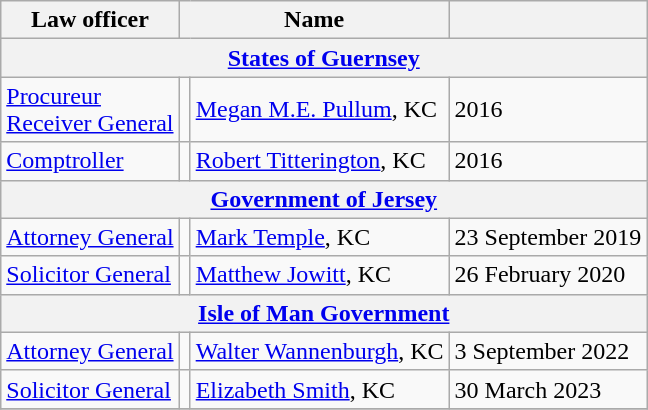<table class="wikitable">
<tr>
<th>Law officer</th>
<th colspan="2">Name</th>
<th></th>
</tr>
<tr>
<th colspan="4"><a href='#'>States of Guernsey</a></th>
</tr>
<tr>
<td><a href='#'>Procureur</a><br><a href='#'>Receiver General</a></td>
<td></td>
<td><a href='#'>Megan M.E. Pullum</a>, KC</td>
<td>2016</td>
</tr>
<tr>
<td><a href='#'>Comptroller</a></td>
<td></td>
<td><a href='#'>Robert Titterington</a>, KC</td>
<td>2016</td>
</tr>
<tr>
<th colspan="4"><a href='#'>Government of Jersey</a></th>
</tr>
<tr>
<td><a href='#'>Attorney General</a></td>
<td></td>
<td><a href='#'>Mark Temple</a>, KC</td>
<td>23 September 2019</td>
</tr>
<tr>
<td><a href='#'>Solicitor General</a></td>
<td></td>
<td><a href='#'>Matthew Jowitt</a>, KC</td>
<td>26 February 2020</td>
</tr>
<tr>
<th colspan="4"><a href='#'>Isle of Man Government</a></th>
</tr>
<tr>
<td><a href='#'>Attorney General</a></td>
<td></td>
<td><a href='#'>Walter Wannenburgh</a>, KC</td>
<td>3 September 2022</td>
</tr>
<tr>
<td><a href='#'>Solicitor General</a></td>
<td></td>
<td><a href='#'>Elizabeth Smith</a>, KC</td>
<td>30 March 2023</td>
</tr>
<tr>
</tr>
</table>
